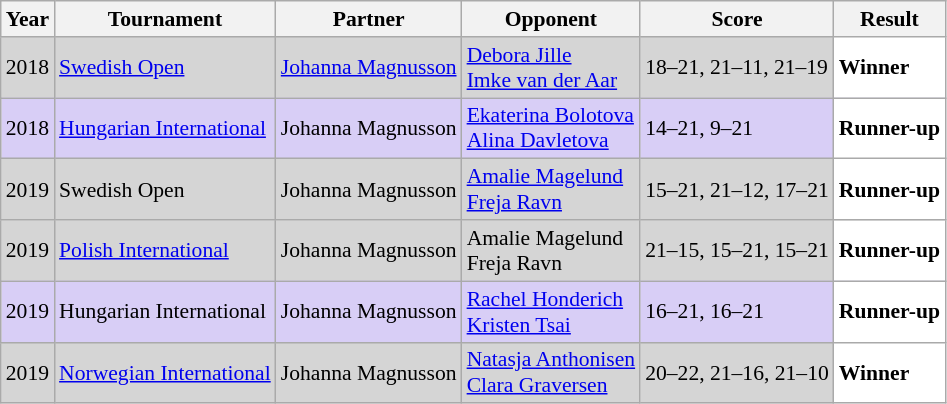<table class="sortable wikitable" style="font-size: 90%;">
<tr>
<th>Year</th>
<th>Tournament</th>
<th>Partner</th>
<th>Opponent</th>
<th>Score</th>
<th>Result</th>
</tr>
<tr style="background:#D5D5D5">
<td align="center">2018</td>
<td align="left"><a href='#'>Swedish Open</a></td>
<td align="left"> <a href='#'>Johanna Magnusson</a></td>
<td align="left"> <a href='#'>Debora Jille</a><br> <a href='#'>Imke van der Aar</a></td>
<td align="left">18–21, 21–11, 21–19</td>
<td style="text-align:left; background:white"> <strong>Winner</strong></td>
</tr>
<tr style="background:#D8CEF6">
<td align="center">2018</td>
<td align="left"><a href='#'>Hungarian International</a></td>
<td align="left"> Johanna Magnusson</td>
<td align="left"> <a href='#'>Ekaterina Bolotova</a><br> <a href='#'>Alina Davletova</a></td>
<td align="left">14–21, 9–21</td>
<td style="text-align:left; background:white"> <strong>Runner-up</strong></td>
</tr>
<tr style="background:#D5D5D5">
<td align="center">2019</td>
<td align="left">Swedish Open</td>
<td align="left"> Johanna Magnusson</td>
<td align="left"> <a href='#'>Amalie Magelund</a><br> <a href='#'>Freja Ravn</a></td>
<td align="left">15–21, 21–12, 17–21</td>
<td style="text-align:left; background:white"> <strong>Runner-up</strong></td>
</tr>
<tr style="background:#D5D5D5">
<td align="center">2019</td>
<td align="left"><a href='#'>Polish International</a></td>
<td align="left"> Johanna Magnusson</td>
<td align="left"> Amalie Magelund<br> Freja Ravn</td>
<td align="left">21–15, 15–21, 15–21</td>
<td style="text-align:left; background:white"> <strong>Runner-up</strong></td>
</tr>
<tr style="background:#D8CEF6">
<td align="center">2019</td>
<td align="left">Hungarian International</td>
<td align="left"> Johanna Magnusson</td>
<td align="left"> <a href='#'>Rachel Honderich</a><br> <a href='#'>Kristen Tsai</a></td>
<td align="left">16–21, 16–21</td>
<td style="text-align:left; background:white"> <strong>Runner-up</strong></td>
</tr>
<tr style="background:#D5D5D5">
<td align="center">2019</td>
<td align="left"><a href='#'>Norwegian International</a></td>
<td align="left"> Johanna Magnusson</td>
<td align="left"> <a href='#'>Natasja Anthonisen</a><br> <a href='#'>Clara Graversen</a></td>
<td align="left">20–22, 21–16, 21–10</td>
<td style="text-align:left; background:white"> <strong>Winner</strong></td>
</tr>
</table>
